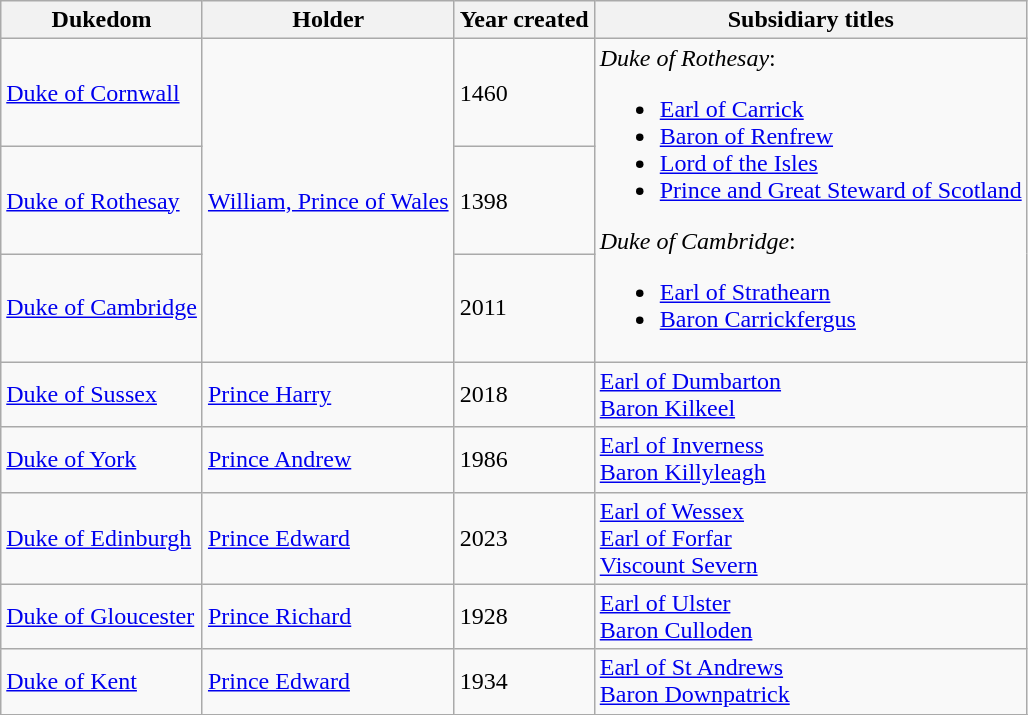<table class="wikitable">
<tr>
<th>Dukedom</th>
<th>Holder</th>
<th>Year created</th>
<th>Subsidiary titles</th>
</tr>
<tr>
<td><a href='#'>Duke of Cornwall</a></td>
<td rowspan="3"><a href='#'>William, Prince of Wales</a></td>
<td>1460</td>
<td rowspan="3"><em>Duke of Rothesay</em>:<br><ul><li><a href='#'>Earl of Carrick</a></li><li><a href='#'>Baron of Renfrew</a></li><li><a href='#'>Lord of the Isles</a></li><li><a href='#'>Prince and Great Steward of Scotland</a></li></ul><em>Duke of Cambridge</em>:<ul><li><a href='#'>Earl of Strathearn</a></li><li><a href='#'>Baron Carrickfergus</a></li></ul></td>
</tr>
<tr>
<td><a href='#'>Duke of Rothesay</a></td>
<td>1398</td>
</tr>
<tr>
<td><a href='#'>Duke of Cambridge</a></td>
<td>2011</td>
</tr>
<tr>
<td><a href='#'>Duke of Sussex</a></td>
<td><a href='#'>Prince Harry</a></td>
<td>2018</td>
<td><a href='#'>Earl of Dumbarton</a><br><a href='#'>Baron Kilkeel</a></td>
</tr>
<tr>
<td><a href='#'>Duke of York</a></td>
<td><a href='#'>Prince Andrew</a></td>
<td>1986</td>
<td><a href='#'>Earl of Inverness</a><br><a href='#'>Baron Killyleagh</a></td>
</tr>
<tr>
<td><a href='#'>Duke of Edinburgh</a></td>
<td><a href='#'>Prince Edward</a></td>
<td>2023</td>
<td><a href='#'>Earl of Wessex</a><br><a href='#'>Earl of Forfar</a><br><a href='#'>Viscount Severn</a></td>
</tr>
<tr>
<td><a href='#'>Duke of Gloucester</a></td>
<td><a href='#'>Prince Richard</a></td>
<td>1928</td>
<td><a href='#'>Earl of Ulster</a><br><a href='#'>Baron Culloden</a></td>
</tr>
<tr>
<td><a href='#'>Duke of Kent</a></td>
<td><a href='#'>Prince Edward</a></td>
<td>1934</td>
<td><a href='#'>Earl of St Andrews</a><br><a href='#'>Baron Downpatrick</a></td>
</tr>
<tr>
</tr>
</table>
